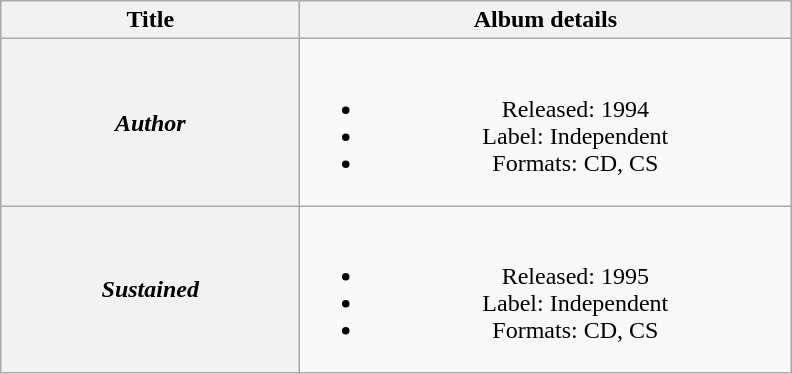<table class="wikitable plainrowheaders" style="text-align:center;">
<tr>
<th scope="col" style="width:12em;">Title</th>
<th scope="col" style="width:20em;">Album details</th>
</tr>
<tr>
<th scope="row"><em>Author</em></th>
<td><br><ul><li>Released: 1994</li><li>Label: Independent</li><li>Formats: CD, CS</li></ul></td>
</tr>
<tr>
<th scope="row"><em>Sustained</em></th>
<td><br><ul><li>Released: 1995</li><li>Label: Independent</li><li>Formats: CD, CS</li></ul></td>
</tr>
</table>
